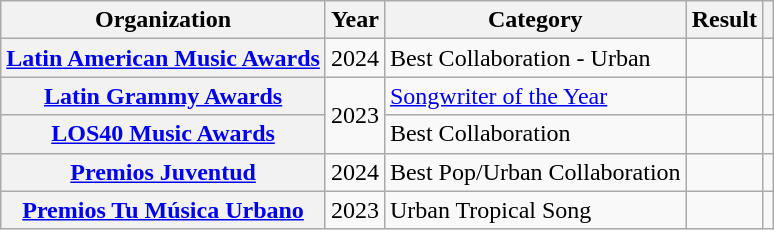<table class="wikitable sortable plainrowheaders" style="border:none; margin:0;">
<tr>
<th scope="col">Organization</th>
<th scope="col">Year</th>
<th scope="col">Category</th>
<th scope="col">Result</th>
<th class="unsortable" scope="col"></th>
</tr>
<tr>
<th scope="row"><a href='#'>Latin American Music Awards</a></th>
<td>2024</td>
<td>Best Collaboration - Urban</td>
<td></td>
<td style="text-align:center;"></td>
</tr>
<tr>
<th scope="row"><a href='#'>Latin Grammy Awards</a></th>
<td rowspan="2">2023</td>
<td><a href='#'>Songwriter of the Year</a></td>
<td></td>
<td style="text-align:center;"></td>
</tr>
<tr>
<th scope="row"><a href='#'>LOS40 Music Awards</a></th>
<td>Best Collaboration</td>
<td></td>
<td style="text-align:center;"></td>
</tr>
<tr>
<th scope="row"><a href='#'>Premios Juventud</a></th>
<td>2024</td>
<td>Best Pop/Urban Collaboration</td>
<td></td>
<td style="text-align:center;"></td>
</tr>
<tr>
<th scope="row"><a href='#'>Premios Tu Música Urbano</a></th>
<td>2023</td>
<td>Urban Tropical Song</td>
<td></td>
<td style="text-align:center;"></td>
</tr>
</table>
